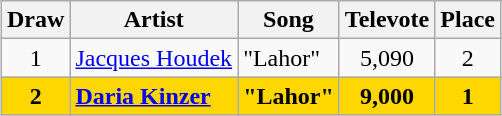<table class="sortable wikitable" style="margin: 1em auto 1em auto; text-align:center;">
<tr>
<th>Draw</th>
<th>Artist</th>
<th>Song</th>
<th>Televote</th>
<th>Place</th>
</tr>
<tr>
<td>1</td>
<td align="left"><a href='#'>Jacques Houdek</a></td>
<td align="left">"Lahor"</td>
<td>5,090</td>
<td>2</td>
</tr>
<tr style="font-weight:bold; background:gold;">
<td>2</td>
<td align="left"><a href='#'>Daria Kinzer</a></td>
<td align="left">"Lahor"</td>
<td>9,000</td>
<td>1</td>
</tr>
</table>
